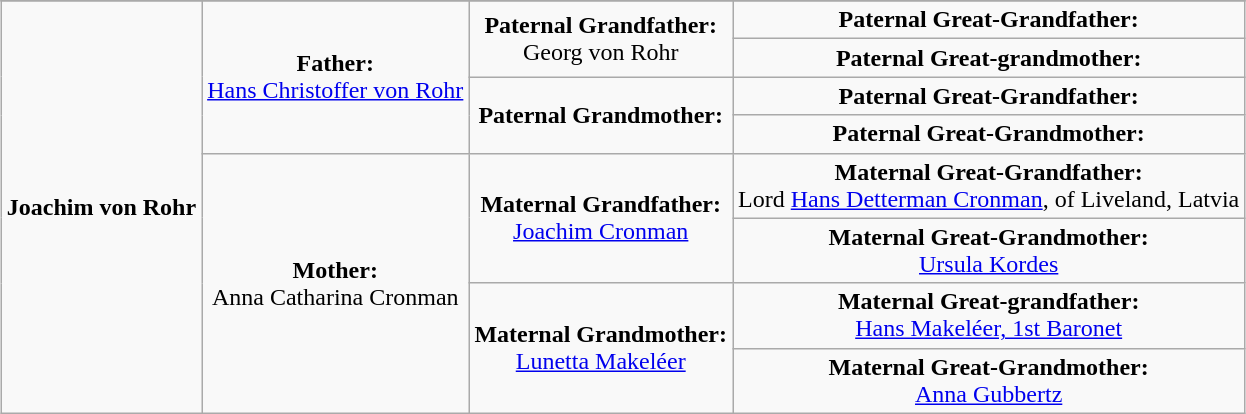<table class="wikitable"  style="margin:1em auto;">
<tr>
</tr>
<tr>
<td rowspan="8" align="center"><strong>Joachim von Rohr</strong></td>
<td rowspan="4" align="center"><strong>Father:</strong><br><a href='#'>Hans Christoffer von Rohr</a></td>
<td rowspan="2" align="center"><strong>Paternal Grandfather:</strong><br>Georg von Rohr</td>
<td align="center"><strong>Paternal Great-Grandfather:</strong><br></td>
</tr>
<tr>
<td align="center"><strong>Paternal Great-grandmother:</strong><br></td>
</tr>
<tr>
<td rowspan="2" align="center"><strong>Paternal Grandmother:</strong><br></td>
<td align="center"><strong>Paternal Great-Grandfather:</strong><br></td>
</tr>
<tr>
<td align="center"><strong>Paternal Great-Grandmother:</strong><br></td>
</tr>
<tr>
<td rowspan="4" align="center"><strong>Mother:</strong><br>Anna Catharina Cronman</td>
<td rowspan="2" align="center"><strong>Maternal Grandfather:</strong><br><a href='#'>Joachim Cronman</a></td>
<td align="center"><strong>Maternal Great-Grandfather:</strong><br>Lord <a href='#'>Hans Detterman Cronman</a>, of Liveland, Latvia</td>
</tr>
<tr>
<td align="center"><strong>Maternal Great-Grandmother:</strong><br><a href='#'>Ursula Kordes</a></td>
</tr>
<tr>
<td rowspan="2" align="center"><strong>Maternal Grandmother:</strong><br><a href='#'>Lunetta Makeléer</a></td>
<td align="center"><strong>Maternal Great-grandfather:</strong><br><a href='#'>Hans Makeléer, 1st Baronet</a></td>
</tr>
<tr>
<td align="center"><strong>Maternal Great-Grandmother:</strong><br><a href='#'>Anna Gubbertz</a></td>
</tr>
</table>
